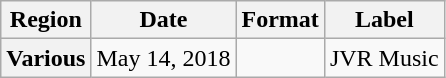<table class="wikitable plainrowheaders">
<tr>
<th scope="col">Region</th>
<th scope="col">Date</th>
<th scope="col">Format</th>
<th scope="col">Label</th>
</tr>
<tr>
<th scope="row">Various</th>
<td>May 14, 2018</td>
<td></td>
<td scope="row">JVR Music</td>
</tr>
</table>
